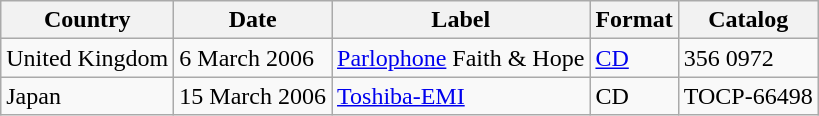<table class="wikitable">
<tr>
<th>Country</th>
<th>Date</th>
<th>Label</th>
<th>Format</th>
<th>Catalog</th>
</tr>
<tr>
<td>United Kingdom</td>
<td>6 March 2006</td>
<td><a href='#'>Parlophone</a> Faith & Hope</td>
<td><a href='#'>CD</a></td>
<td>356 0972</td>
</tr>
<tr>
<td>Japan</td>
<td>15 March 2006</td>
<td><a href='#'>Toshiba-EMI</a></td>
<td>CD</td>
<td>TOCP-66498</td>
</tr>
</table>
